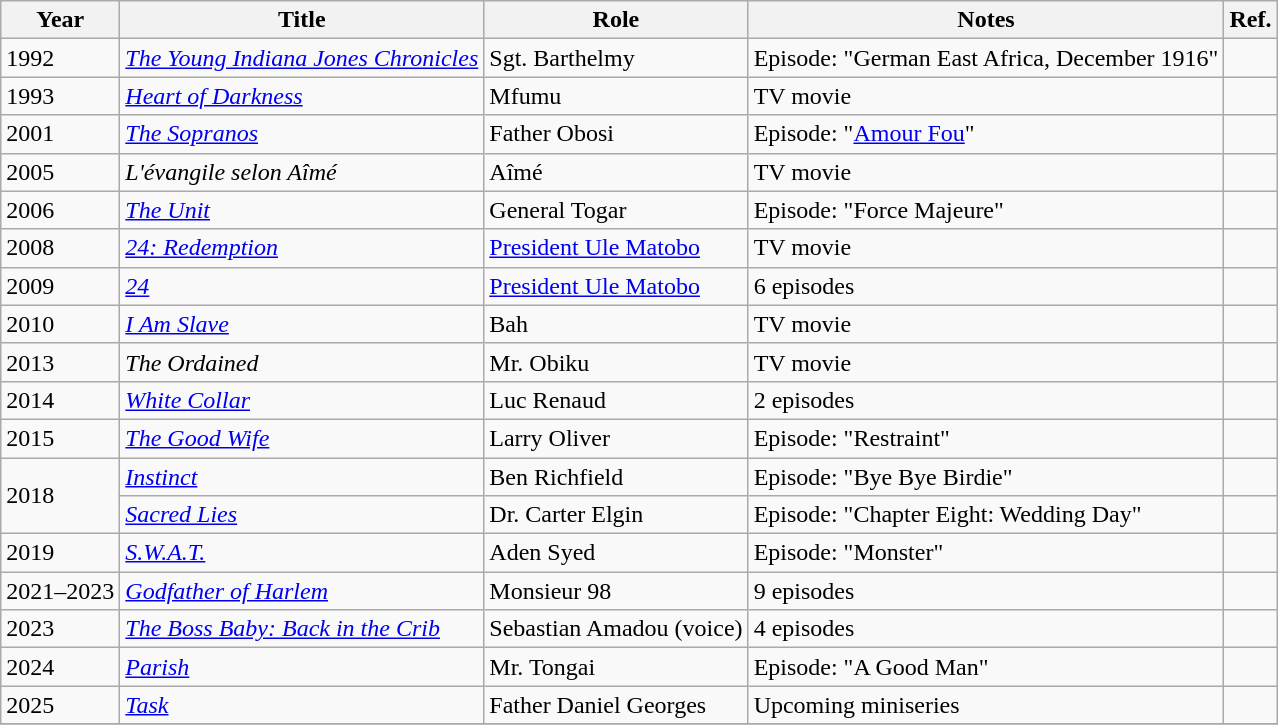<table class="wikitable">
<tr>
<th>Year</th>
<th>Title</th>
<th>Role</th>
<th>Notes</th>
<th>Ref.</th>
</tr>
<tr>
<td>1992</td>
<td><em><a href='#'>The Young Indiana Jones Chronicles</a></em></td>
<td>Sgt. Barthelmy</td>
<td>Episode: "German East Africa, December 1916"</td>
<td></td>
</tr>
<tr>
<td>1993</td>
<td><em><a href='#'>Heart of Darkness</a></em></td>
<td>Mfumu</td>
<td>TV movie</td>
<td></td>
</tr>
<tr>
<td>2001</td>
<td><em><a href='#'>The Sopranos</a></em></td>
<td>Father Obosi</td>
<td>Episode: "<a href='#'>Amour Fou</a>"</td>
<td></td>
</tr>
<tr>
<td>2005</td>
<td><em>L'évangile selon Aîmé</em></td>
<td>Aîmé</td>
<td>TV movie</td>
<td></td>
</tr>
<tr>
<td>2006</td>
<td><em><a href='#'>The Unit</a></em></td>
<td>General Togar</td>
<td>Episode: "Force Majeure"</td>
<td></td>
</tr>
<tr>
<td>2008</td>
<td><em><a href='#'>24: Redemption</a></em></td>
<td><a href='#'>President Ule Matobo</a></td>
<td>TV movie</td>
<td></td>
</tr>
<tr>
<td>2009</td>
<td><em><a href='#'>24</a></em></td>
<td><a href='#'>President Ule Matobo</a></td>
<td>6 episodes</td>
<td></td>
</tr>
<tr>
<td>2010</td>
<td><em><a href='#'>I Am Slave</a></em></td>
<td>Bah</td>
<td>TV movie</td>
<td></td>
</tr>
<tr>
<td>2013</td>
<td><em>The Ordained</em></td>
<td>Mr. Obiku</td>
<td>TV movie</td>
<td></td>
</tr>
<tr>
<td>2014</td>
<td><em><a href='#'>White Collar</a></em></td>
<td>Luc Renaud</td>
<td>2 episodes</td>
<td></td>
</tr>
<tr>
<td>2015</td>
<td><em><a href='#'>The Good Wife</a></em></td>
<td>Larry Oliver</td>
<td>Episode: "Restraint"</td>
<td></td>
</tr>
<tr>
<td rowspan=2>2018</td>
<td><em><a href='#'>Instinct</a></em></td>
<td>Ben Richfield</td>
<td>Episode: "Bye Bye Birdie"</td>
<td></td>
</tr>
<tr>
<td><em><a href='#'>Sacred Lies</a></em></td>
<td>Dr. Carter Elgin</td>
<td>Episode: "Chapter Eight: Wedding Day"</td>
<td></td>
</tr>
<tr>
<td>2019</td>
<td><em><a href='#'>S.W.A.T.</a></em></td>
<td>Aden Syed</td>
<td>Episode: "Monster"</td>
<td></td>
</tr>
<tr>
<td>2021–2023</td>
<td><em><a href='#'>Godfather of Harlem</a></em></td>
<td>Monsieur 98</td>
<td>9 episodes</td>
<td></td>
</tr>
<tr>
<td>2023</td>
<td><em><a href='#'>The Boss Baby: Back in the Crib</a></em></td>
<td>Sebastian Amadou (voice)</td>
<td>4 episodes</td>
<td></td>
</tr>
<tr>
<td>2024</td>
<td><em><a href='#'>Parish</a></em></td>
<td>Mr. Tongai</td>
<td>Episode: "A Good Man"</td>
<td></td>
</tr>
<tr>
<td>2025</td>
<td><em><a href='#'>Task</a></em></td>
<td>Father Daniel Georges</td>
<td>Upcoming miniseries</td>
<td></td>
</tr>
<tr>
</tr>
</table>
